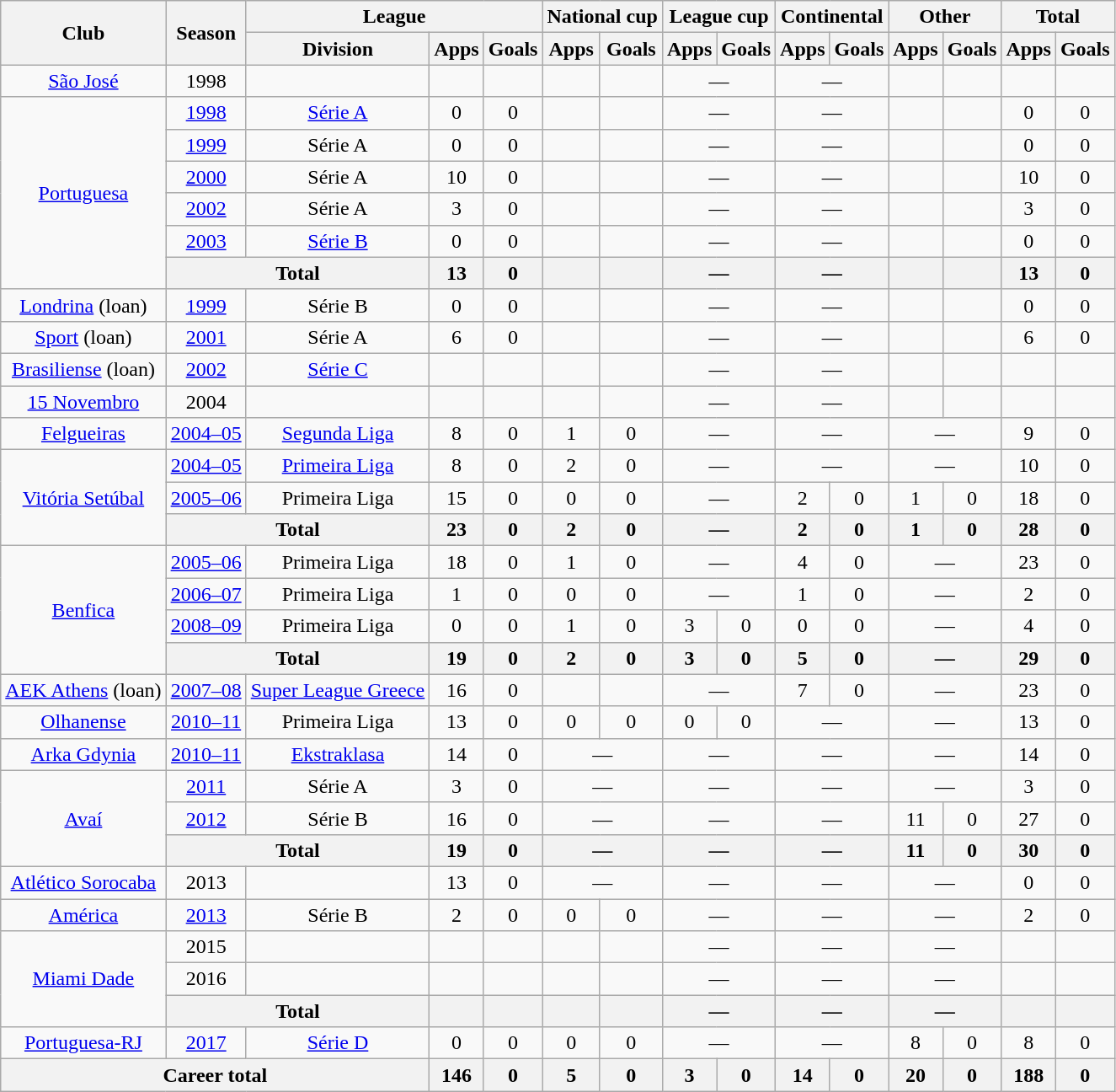<table class="wikitable" style="text-align:center">
<tr>
<th rowspan="2">Club</th>
<th rowspan="2">Season</th>
<th colspan="3">League</th>
<th colspan="2">National cup</th>
<th colspan="2">League cup</th>
<th colspan="2">Continental</th>
<th colspan="2">Other</th>
<th colspan="2">Total</th>
</tr>
<tr>
<th>Division</th>
<th>Apps</th>
<th>Goals</th>
<th>Apps</th>
<th>Goals</th>
<th>Apps</th>
<th>Goals</th>
<th>Apps</th>
<th>Goals</th>
<th>Apps</th>
<th>Goals</th>
<th>Apps</th>
<th>Goals</th>
</tr>
<tr>
<td><a href='#'>São José</a></td>
<td>1998</td>
<td></td>
<td></td>
<td></td>
<td></td>
<td></td>
<td colspan="2">—</td>
<td colspan="2">—</td>
<td></td>
<td></td>
<td></td>
<td></td>
</tr>
<tr>
<td rowspan="6"><a href='#'>Portuguesa</a></td>
<td><a href='#'>1998</a></td>
<td><a href='#'>Série A</a></td>
<td>0</td>
<td>0</td>
<td></td>
<td></td>
<td colspan="2">—</td>
<td colspan="2">—</td>
<td></td>
<td></td>
<td>0</td>
<td>0</td>
</tr>
<tr>
<td><a href='#'>1999</a></td>
<td>Série A</td>
<td>0</td>
<td>0</td>
<td></td>
<td></td>
<td colspan="2">—</td>
<td colspan="2">—</td>
<td></td>
<td></td>
<td>0</td>
<td>0</td>
</tr>
<tr>
<td><a href='#'>2000</a></td>
<td>Série A</td>
<td>10</td>
<td>0</td>
<td></td>
<td></td>
<td colspan="2">—</td>
<td colspan="2">—</td>
<td></td>
<td></td>
<td>10</td>
<td>0</td>
</tr>
<tr>
<td><a href='#'>2002</a></td>
<td>Série A</td>
<td>3</td>
<td>0</td>
<td></td>
<td></td>
<td colspan="2">—</td>
<td colspan="2">—</td>
<td></td>
<td></td>
<td>3</td>
<td>0</td>
</tr>
<tr>
<td><a href='#'>2003</a></td>
<td><a href='#'>Série B</a></td>
<td>0</td>
<td>0</td>
<td></td>
<td></td>
<td colspan="2">—</td>
<td colspan="2">—</td>
<td></td>
<td></td>
<td>0</td>
<td>0</td>
</tr>
<tr>
<th colspan="2">Total</th>
<th>13</th>
<th>0</th>
<th></th>
<th></th>
<th colspan="2">—</th>
<th colspan="2">—</th>
<th></th>
<th></th>
<th>13</th>
<th>0</th>
</tr>
<tr>
<td><a href='#'>Londrina</a> (loan)</td>
<td><a href='#'>1999</a></td>
<td>Série B</td>
<td>0</td>
<td>0</td>
<td></td>
<td></td>
<td colspan="2">—</td>
<td colspan="2">—</td>
<td></td>
<td></td>
<td>0</td>
<td>0</td>
</tr>
<tr>
<td><a href='#'>Sport</a> (loan)</td>
<td><a href='#'>2001</a></td>
<td>Série A</td>
<td>6</td>
<td>0</td>
<td></td>
<td></td>
<td colspan="2">—</td>
<td colspan="2">—</td>
<td></td>
<td></td>
<td>6</td>
<td>0</td>
</tr>
<tr>
<td><a href='#'>Brasiliense</a> (loan)</td>
<td><a href='#'>2002</a></td>
<td><a href='#'>Série C</a></td>
<td></td>
<td></td>
<td></td>
<td></td>
<td colspan="2">—</td>
<td colspan="2">—</td>
<td></td>
<td></td>
<td></td>
<td></td>
</tr>
<tr>
<td><a href='#'>15 Novembro</a></td>
<td>2004</td>
<td></td>
<td></td>
<td></td>
<td></td>
<td></td>
<td colspan="2">—</td>
<td colspan="2">—</td>
<td></td>
<td></td>
<td></td>
<td></td>
</tr>
<tr>
<td><a href='#'>Felgueiras</a></td>
<td><a href='#'>2004–05</a></td>
<td><a href='#'>Segunda Liga</a></td>
<td>8</td>
<td>0</td>
<td>1</td>
<td>0</td>
<td colspan="2">—</td>
<td colspan="2">—</td>
<td colspan="2">—</td>
<td>9</td>
<td>0</td>
</tr>
<tr>
<td rowspan="3"><a href='#'>Vitória Setúbal</a></td>
<td><a href='#'>2004–05</a></td>
<td><a href='#'>Primeira Liga</a></td>
<td>8</td>
<td>0</td>
<td>2</td>
<td>0</td>
<td colspan="2">—</td>
<td colspan="2">—</td>
<td colspan="2">—</td>
<td>10</td>
<td>0</td>
</tr>
<tr>
<td><a href='#'>2005–06</a></td>
<td>Primeira Liga</td>
<td>15</td>
<td>0</td>
<td>0</td>
<td>0</td>
<td colspan="2">—</td>
<td>2</td>
<td>0</td>
<td>1</td>
<td>0</td>
<td>18</td>
<td>0</td>
</tr>
<tr>
<th colspan="2">Total</th>
<th>23</th>
<th>0</th>
<th>2</th>
<th>0</th>
<th colspan="2">—</th>
<th>2</th>
<th>0</th>
<th>1</th>
<th>0</th>
<th>28</th>
<th>0</th>
</tr>
<tr>
<td rowspan="4"><a href='#'>Benfica</a></td>
<td><a href='#'>2005–06</a></td>
<td>Primeira Liga</td>
<td>18</td>
<td>0</td>
<td>1</td>
<td>0</td>
<td colspan="2">—</td>
<td>4</td>
<td>0</td>
<td colspan="2">—</td>
<td>23</td>
<td>0</td>
</tr>
<tr>
<td><a href='#'>2006–07</a></td>
<td>Primeira Liga</td>
<td>1</td>
<td>0</td>
<td>0</td>
<td>0</td>
<td colspan="2">—</td>
<td>1</td>
<td>0</td>
<td colspan="2">—</td>
<td>2</td>
<td>0</td>
</tr>
<tr>
<td><a href='#'>2008–09</a></td>
<td>Primeira Liga</td>
<td>0</td>
<td>0</td>
<td>1</td>
<td>0</td>
<td>3</td>
<td>0</td>
<td>0</td>
<td>0</td>
<td colspan="2">—</td>
<td>4</td>
<td>0</td>
</tr>
<tr>
<th colspan="2">Total</th>
<th>19</th>
<th>0</th>
<th>2</th>
<th>0</th>
<th>3</th>
<th>0</th>
<th>5</th>
<th>0</th>
<th colspan="2">—</th>
<th>29</th>
<th>0</th>
</tr>
<tr>
<td><a href='#'>AEK Athens</a> (loan)</td>
<td><a href='#'>2007–08</a></td>
<td><a href='#'>Super League Greece</a></td>
<td>16</td>
<td>0</td>
<td></td>
<td></td>
<td colspan="2">—</td>
<td>7</td>
<td>0</td>
<td colspan="2">—</td>
<td>23</td>
<td>0</td>
</tr>
<tr>
<td><a href='#'>Olhanense</a></td>
<td><a href='#'>2010–11</a></td>
<td>Primeira Liga</td>
<td>13</td>
<td>0</td>
<td>0</td>
<td>0</td>
<td>0</td>
<td>0</td>
<td colspan="2">—</td>
<td colspan="2">—</td>
<td>13</td>
<td>0</td>
</tr>
<tr>
<td><a href='#'>Arka Gdynia</a></td>
<td><a href='#'>2010–11</a></td>
<td><a href='#'>Ekstraklasa</a></td>
<td>14</td>
<td>0</td>
<td colspan="2">—</td>
<td colspan="2">—</td>
<td colspan="2">—</td>
<td colspan="2">—</td>
<td>14</td>
<td>0</td>
</tr>
<tr>
<td rowspan="3"><a href='#'>Avaí</a></td>
<td><a href='#'>2011</a></td>
<td>Série A</td>
<td>3</td>
<td>0</td>
<td colspan="2">—</td>
<td colspan="2">—</td>
<td colspan="2">—</td>
<td colspan="2">—</td>
<td>3</td>
<td>0</td>
</tr>
<tr>
<td><a href='#'>2012</a></td>
<td>Série B</td>
<td>16</td>
<td>0</td>
<td colspan="2">—</td>
<td colspan="2">—</td>
<td colspan="2">—</td>
<td>11</td>
<td>0</td>
<td>27</td>
<td>0</td>
</tr>
<tr>
<th colspan="2">Total</th>
<th>19</th>
<th>0</th>
<th colspan="2">—</th>
<th colspan="2">—</th>
<th colspan="2">—</th>
<th>11</th>
<th>0</th>
<th>30</th>
<th>0</th>
</tr>
<tr>
<td><a href='#'>Atlético Sorocaba</a></td>
<td>2013</td>
<td></td>
<td>13</td>
<td>0</td>
<td colspan="2">—</td>
<td colspan="2">—</td>
<td colspan="2">—</td>
<td colspan="2">—</td>
<td>0</td>
<td>0</td>
</tr>
<tr>
<td><a href='#'>América</a></td>
<td><a href='#'>2013</a></td>
<td>Série B</td>
<td>2</td>
<td>0</td>
<td>0</td>
<td>0</td>
<td colspan="2">—</td>
<td colspan="2">—</td>
<td colspan="2">—</td>
<td>2</td>
<td>0</td>
</tr>
<tr>
<td rowspan="3"><a href='#'>Miami Dade</a></td>
<td>2015</td>
<td></td>
<td></td>
<td></td>
<td></td>
<td></td>
<td colspan="2">—</td>
<td colspan="2">—</td>
<td colspan="2">—</td>
<td></td>
<td></td>
</tr>
<tr>
<td>2016</td>
<td></td>
<td></td>
<td></td>
<td></td>
<td></td>
<td colspan="2">—</td>
<td colspan="2">—</td>
<td colspan="2">—</td>
<td></td>
<td></td>
</tr>
<tr>
<th colspan="2">Total</th>
<th></th>
<th></th>
<th></th>
<th></th>
<th colspan="2">—</th>
<th colspan="2">—</th>
<th colspan="2">—</th>
<th></th>
<th></th>
</tr>
<tr>
<td><a href='#'>Portuguesa-RJ</a></td>
<td><a href='#'>2017</a></td>
<td><a href='#'>Série D</a></td>
<td>0</td>
<td>0</td>
<td>0</td>
<td>0</td>
<td colspan="2">—</td>
<td colspan="2">—</td>
<td>8</td>
<td>0</td>
<td>8</td>
<td>0</td>
</tr>
<tr>
<th colspan="3">Career total</th>
<th>146</th>
<th>0</th>
<th>5</th>
<th>0</th>
<th>3</th>
<th>0</th>
<th>14</th>
<th>0</th>
<th>20</th>
<th>0</th>
<th>188</th>
<th>0</th>
</tr>
</table>
